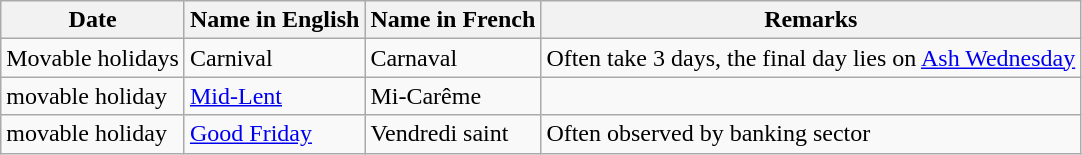<table class="wikitable">
<tr>
<th>Date</th>
<th>Name in English</th>
<th>Name in French</th>
<th>Remarks</th>
</tr>
<tr>
<td>Movable holidays</td>
<td>Carnival</td>
<td>Carnaval</td>
<td>Often take 3 days, the final day lies on <a href='#'>Ash Wednesday</a></td>
</tr>
<tr>
<td>movable holiday</td>
<td><a href='#'>Mid-Lent</a></td>
<td>Mi-Carême</td>
<td></td>
</tr>
<tr>
<td>movable holiday</td>
<td><a href='#'>Good Friday</a></td>
<td>Vendredi saint</td>
<td>Often observed by banking sector</td>
</tr>
</table>
